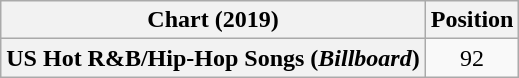<table class="wikitable plainrowheaders" style="text-align:center">
<tr>
<th scope="col">Chart (2019)</th>
<th scope="col">Position</th>
</tr>
<tr>
<th scope="row">US Hot R&B/Hip-Hop Songs (<em>Billboard</em>)</th>
<td>92</td>
</tr>
</table>
